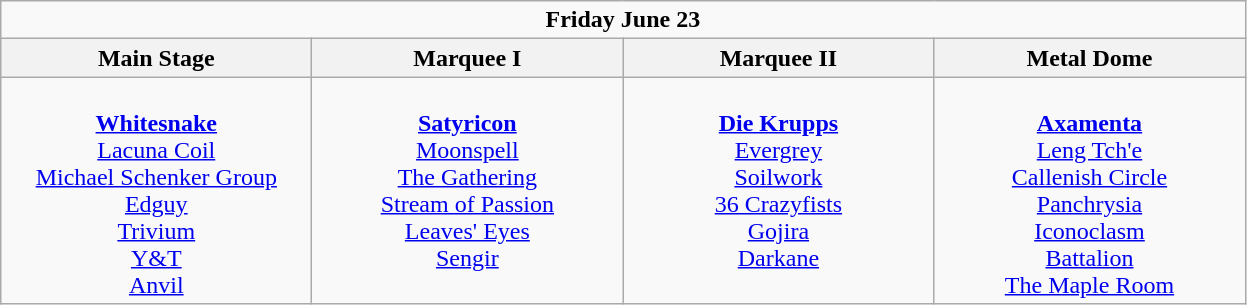<table class="wikitable">
<tr>
<td colspan="4" style="text-align:center;"><strong>Friday June 23</strong></td>
</tr>
<tr>
<th>Main Stage</th>
<th>Marquee I</th>
<th>Marquee II</th>
<th>Metal Dome</th>
</tr>
<tr>
<td style="text-align:center; vertical-align:top; width:200px;"><br><strong><a href='#'>Whitesnake</a></strong>
<br> <a href='#'>Lacuna Coil</a>
<br> <a href='#'>Michael Schenker Group</a>
<br> <a href='#'>Edguy</a>
<br> <a href='#'>Trivium</a>
<br> <a href='#'>Y&T</a>
<br> <a href='#'>Anvil</a></td>
<td style="text-align:center; vertical-align:top; width:200px;"><br><strong><a href='#'>Satyricon</a></strong>
<br> <a href='#'>Moonspell</a>
<br> <a href='#'>The Gathering</a>
<br> <a href='#'>Stream of Passion</a>
<br> <a href='#'>Leaves' Eyes</a>
<br> <a href='#'>Sengir</a></td>
<td style="text-align:center; vertical-align:top; width:200px;"><br><strong><a href='#'>Die Krupps</a></strong>
<br> <a href='#'>Evergrey</a>
<br> <a href='#'>Soilwork</a>
<br> <a href='#'>36 Crazyfists</a>
<br> <a href='#'>Gojira</a>
<br> <a href='#'>Darkane</a></td>
<td style="text-align:center; vertical-align:top; width:200px;"><br><strong><a href='#'>Axamenta</a></strong>
<br> <a href='#'>Leng Tch'e</a>
<br> <a href='#'>Callenish Circle</a>
<br> <a href='#'>Panchrysia</a>
<br> <a href='#'>Iconoclasm</a>
<br> <a href='#'>Battalion</a>
<br> <a href='#'>The Maple Room</a></td>
</tr>
</table>
